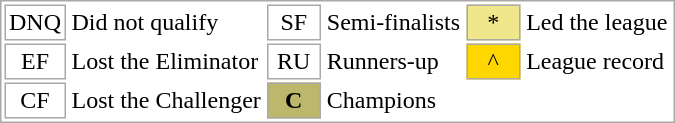<table cellpadding=2 style="border:1px solid DarkGray; font-size:100%">
<tr>
<td style="border:1px solid DarkGray; width: 30px" align=center>DNQ</td>
<td>Did not qualify</td>
<td style="border:1px solid DarkGray; width: 30px" align=center>SF</td>
<td>Semi-finalists</td>
<td bgcolor="Khaki" style="border:1px solid DarkGray; width: 30px" align=center>*</td>
<td>Led the league</td>
</tr>
<tr>
<td style="border:1px solid DarkGray; width: 30px" align=center>EF</td>
<td>Lost the Eliminator</td>
<td style="border:1px solid DarkGray; width: 30px" align=center>RU</td>
<td>Runners-up</td>
<td bgcolor="Gold" style="border:1px solid DarkGray; width: 30px" align="center">^</td>
<td>League record</td>
</tr>
<tr>
<td style="border:1px solid DarkGray; width: 30px" align=center>CF</td>
<td>Lost the Challenger</td>
<td bgcolor="DarkKhaki" style="border:1px solid DarkGray; width: 30px" align=center><strong>C</strong></td>
<td>Champions</td>
</tr>
</table>
